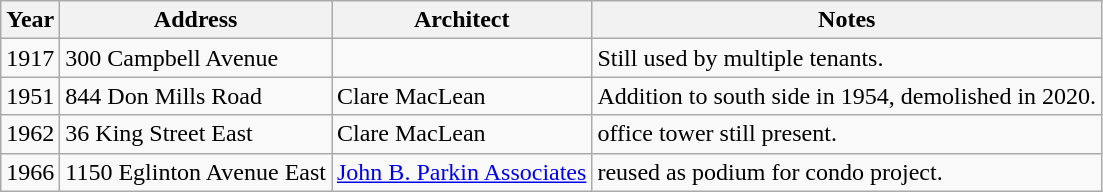<table class="wikitable">
<tr>
<th>Year</th>
<th>Address</th>
<th>Architect</th>
<th>Notes</th>
</tr>
<tr>
<td>1917</td>
<td>300 Campbell Avenue</td>
<td></td>
<td>Still used by multiple tenants.</td>
</tr>
<tr>
<td>1951</td>
<td>844 Don Mills Road</td>
<td>Clare MacLean</td>
<td>Addition to south side in 1954, demolished in 2020.</td>
</tr>
<tr>
<td>1962</td>
<td>36 King Street East</td>
<td>Clare MacLean</td>
<td>office tower still present.</td>
</tr>
<tr>
<td>1966</td>
<td>1150 Eglinton Avenue East</td>
<td><a href='#'>John B. Parkin Associates</a></td>
<td>reused as podium for condo project.</td>
</tr>
</table>
